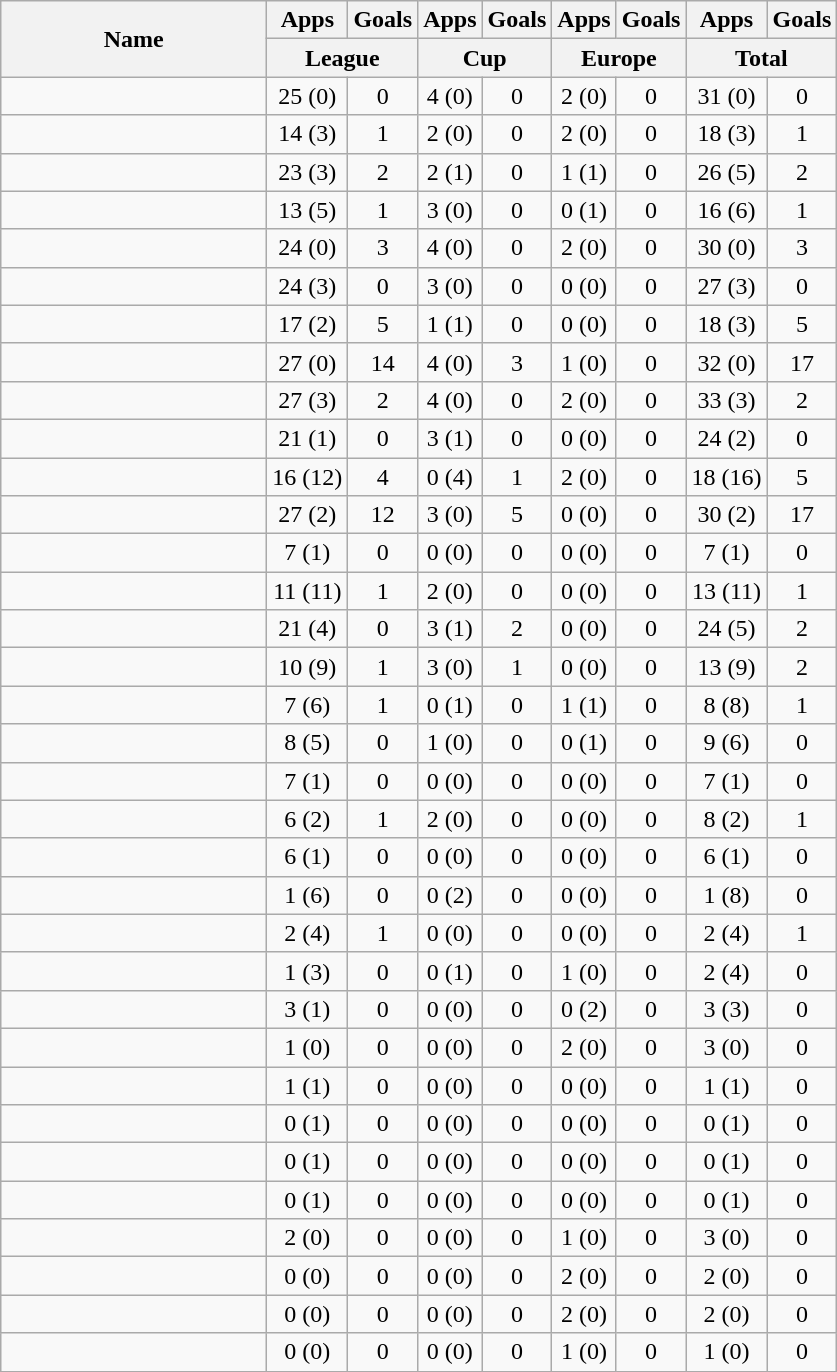<table class="wikitable sortable" style="text-align:center">
<tr>
<th rowspan="2" width="170">Name</th>
<th>Apps</th>
<th>Goals</th>
<th>Apps</th>
<th>Goals</th>
<th>Apps</th>
<th>Goals</th>
<th>Apps</th>
<th>Goals</th>
</tr>
<tr class="unsortable">
<th colspan="2" width="55">League</th>
<th colspan="2" width="55">Cup</th>
<th colspan="2" width="55">Europe</th>
<th colspan="2" width="55">Total</th>
</tr>
<tr>
<td align="left"> </td>
<td>25 (0)</td>
<td>0</td>
<td>4 (0)</td>
<td>0</td>
<td>2 (0)</td>
<td>0</td>
<td>31 (0)</td>
<td>0</td>
</tr>
<tr>
<td align="left"> </td>
<td>14 (3)</td>
<td>1</td>
<td>2 (0)</td>
<td>0</td>
<td>2 (0)</td>
<td>0</td>
<td>18 (3)</td>
<td>1</td>
</tr>
<tr>
<td align="left"> </td>
<td>23 (3)</td>
<td>2</td>
<td>2 (1)</td>
<td>0</td>
<td>1 (1)</td>
<td>0</td>
<td>26 (5)</td>
<td>2</td>
</tr>
<tr>
<td align="left"> </td>
<td>13 (5)</td>
<td>1</td>
<td>3 (0)</td>
<td>0</td>
<td>0 (1)</td>
<td>0</td>
<td>16 (6)</td>
<td>1</td>
</tr>
<tr>
<td align="left"> </td>
<td>24 (0)</td>
<td>3</td>
<td>4 (0)</td>
<td>0</td>
<td>2 (0)</td>
<td>0</td>
<td>30 (0)</td>
<td>3</td>
</tr>
<tr>
<td align="left"> </td>
<td>24 (3)</td>
<td>0</td>
<td>3 (0)</td>
<td>0</td>
<td>0 (0)</td>
<td>0</td>
<td>27 (3)</td>
<td>0</td>
</tr>
<tr>
<td align="left"> </td>
<td>17 (2)</td>
<td>5</td>
<td>1 (1)</td>
<td>0</td>
<td>0 (0)</td>
<td>0</td>
<td>18 (3)</td>
<td>5</td>
</tr>
<tr>
<td align="left"> </td>
<td>27 (0)</td>
<td>14</td>
<td>4 (0)</td>
<td>3</td>
<td>1 (0)</td>
<td>0</td>
<td>32 (0)</td>
<td>17</td>
</tr>
<tr>
<td align="left"> </td>
<td>27 (3)</td>
<td>2</td>
<td>4 (0)</td>
<td>0</td>
<td>2 (0)</td>
<td>0</td>
<td>33 (3)</td>
<td>2</td>
</tr>
<tr>
<td align="left"> </td>
<td>21 (1)</td>
<td>0</td>
<td>3 (1)</td>
<td>0</td>
<td>0 (0)</td>
<td>0</td>
<td>24 (2)</td>
<td>0</td>
</tr>
<tr>
<td align="left"> </td>
<td>16 (12)</td>
<td>4</td>
<td>0 (4)</td>
<td>1</td>
<td>2 (0)</td>
<td>0</td>
<td>18 (16)</td>
<td>5</td>
</tr>
<tr>
<td align="left"> </td>
<td>27 (2)</td>
<td>12</td>
<td>3 (0)</td>
<td>5</td>
<td>0 (0)</td>
<td>0</td>
<td>30 (2)</td>
<td>17</td>
</tr>
<tr>
<td align="left"> </td>
<td>7 (1)</td>
<td>0</td>
<td>0 (0)</td>
<td>0</td>
<td>0 (0)</td>
<td>0</td>
<td>7 (1)</td>
<td>0</td>
</tr>
<tr>
<td align="left"> </td>
<td>11 (11)</td>
<td>1</td>
<td>2 (0)</td>
<td>0</td>
<td>0 (0)</td>
<td>0</td>
<td>13 (11)</td>
<td>1</td>
</tr>
<tr>
<td align="left"> </td>
<td>21 (4)</td>
<td>0</td>
<td>3 (1)</td>
<td>2</td>
<td>0 (0)</td>
<td>0</td>
<td>24 (5)</td>
<td>2</td>
</tr>
<tr>
<td align="left"> </td>
<td>10 (9)</td>
<td>1</td>
<td>3 (0)</td>
<td>1</td>
<td>0 (0)</td>
<td>0</td>
<td>13 (9)</td>
<td>2</td>
</tr>
<tr>
<td align="left"> </td>
<td>7 (6)</td>
<td>1</td>
<td>0 (1)</td>
<td>0</td>
<td>1 (1)</td>
<td>0</td>
<td>8 (8)</td>
<td>1</td>
</tr>
<tr>
<td align="left"> </td>
<td>8 (5)</td>
<td>0</td>
<td>1 (0)</td>
<td>0</td>
<td>0 (1)</td>
<td>0</td>
<td>9 (6)</td>
<td>0</td>
</tr>
<tr>
<td align="left"> </td>
<td>7 (1)</td>
<td>0</td>
<td>0 (0)</td>
<td>0</td>
<td>0 (0)</td>
<td>0</td>
<td>7 (1)</td>
<td>0</td>
</tr>
<tr>
<td align="left"> </td>
<td>6 (2)</td>
<td>1</td>
<td>2 (0)</td>
<td>0</td>
<td>0 (0)</td>
<td>0</td>
<td>8 (2)</td>
<td>1</td>
</tr>
<tr>
<td align="left"> </td>
<td>6 (1)</td>
<td>0</td>
<td>0 (0)</td>
<td>0</td>
<td>0 (0)</td>
<td>0</td>
<td>6 (1)</td>
<td>0</td>
</tr>
<tr>
<td align="left"> </td>
<td>1 (6)</td>
<td>0</td>
<td>0 (2)</td>
<td>0</td>
<td>0 (0)</td>
<td>0</td>
<td>1 (8)</td>
<td>0</td>
</tr>
<tr>
<td align="left"> </td>
<td>2 (4)</td>
<td>1</td>
<td>0 (0)</td>
<td>0</td>
<td>0 (0)</td>
<td>0</td>
<td>2 (4)</td>
<td>1</td>
</tr>
<tr>
<td align="left"> </td>
<td>1 (3)</td>
<td>0</td>
<td>0 (1)</td>
<td>0</td>
<td>1 (0)</td>
<td>0</td>
<td>2 (4)</td>
<td>0</td>
</tr>
<tr>
<td align="left"> </td>
<td>3 (1)</td>
<td>0</td>
<td>0 (0)</td>
<td>0</td>
<td>0 (2)</td>
<td>0</td>
<td>3 (3)</td>
<td>0</td>
</tr>
<tr>
<td align="left"> </td>
<td>1 (0)</td>
<td>0</td>
<td>0 (0)</td>
<td>0</td>
<td>2 (0)</td>
<td>0</td>
<td>3 (0)</td>
<td>0</td>
</tr>
<tr>
<td align="left"> </td>
<td>1 (1)</td>
<td>0</td>
<td>0 (0)</td>
<td>0</td>
<td>0 (0)</td>
<td>0</td>
<td>1 (1)</td>
<td>0</td>
</tr>
<tr>
<td align="left"> </td>
<td>0 (1)</td>
<td>0</td>
<td>0 (0)</td>
<td>0</td>
<td>0 (0)</td>
<td>0</td>
<td>0 (1)</td>
<td>0</td>
</tr>
<tr>
<td align="left"> </td>
<td>0 (1)</td>
<td>0</td>
<td>0 (0)</td>
<td>0</td>
<td>0 (0)</td>
<td>0</td>
<td>0 (1)</td>
<td>0</td>
</tr>
<tr>
<td align="left"> </td>
<td>0 (1)</td>
<td>0</td>
<td>0 (0)</td>
<td>0</td>
<td>0 (0)</td>
<td>0</td>
<td>0 (1)</td>
<td>0</td>
</tr>
<tr>
<td align="left"> </td>
<td>2 (0)</td>
<td>0</td>
<td>0 (0)</td>
<td>0</td>
<td>1 (0)</td>
<td>0</td>
<td>3 (0)</td>
<td>0</td>
</tr>
<tr>
<td align="left"> </td>
<td>0 (0)</td>
<td>0</td>
<td>0 (0)</td>
<td>0</td>
<td>2 (0)</td>
<td>0</td>
<td>2 (0)</td>
<td>0</td>
</tr>
<tr>
<td align="left"> </td>
<td>0 (0)</td>
<td>0</td>
<td>0 (0)</td>
<td>0</td>
<td>2 (0)</td>
<td>0</td>
<td>2 (0)</td>
<td>0</td>
</tr>
<tr>
<td align="left"> </td>
<td>0 (0)</td>
<td>0</td>
<td>0 (0)</td>
<td>0</td>
<td>1 (0)</td>
<td>0</td>
<td>1 (0)</td>
<td>0</td>
</tr>
<tr>
</tr>
</table>
